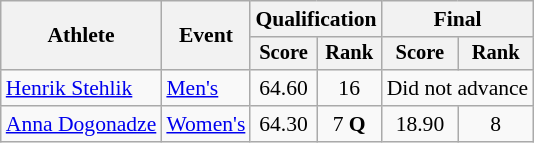<table class="wikitable" style="font-size:90%">
<tr>
<th rowspan="2">Athlete</th>
<th rowspan="2">Event</th>
<th colspan="2">Qualification</th>
<th colspan="2">Final</th>
</tr>
<tr style="font-size:95%">
<th>Score</th>
<th>Rank</th>
<th>Score</th>
<th>Rank</th>
</tr>
<tr align=center>
<td align=left><a href='#'>Henrik Stehlik</a></td>
<td align=left><a href='#'>Men's</a></td>
<td>64.60</td>
<td>16</td>
<td colspan=2>Did not advance</td>
</tr>
<tr align=center>
<td align=left><a href='#'>Anna Dogonadze</a></td>
<td align=left><a href='#'>Women's</a></td>
<td>64.30</td>
<td>7 <strong>Q</strong></td>
<td>18.90</td>
<td>8</td>
</tr>
</table>
